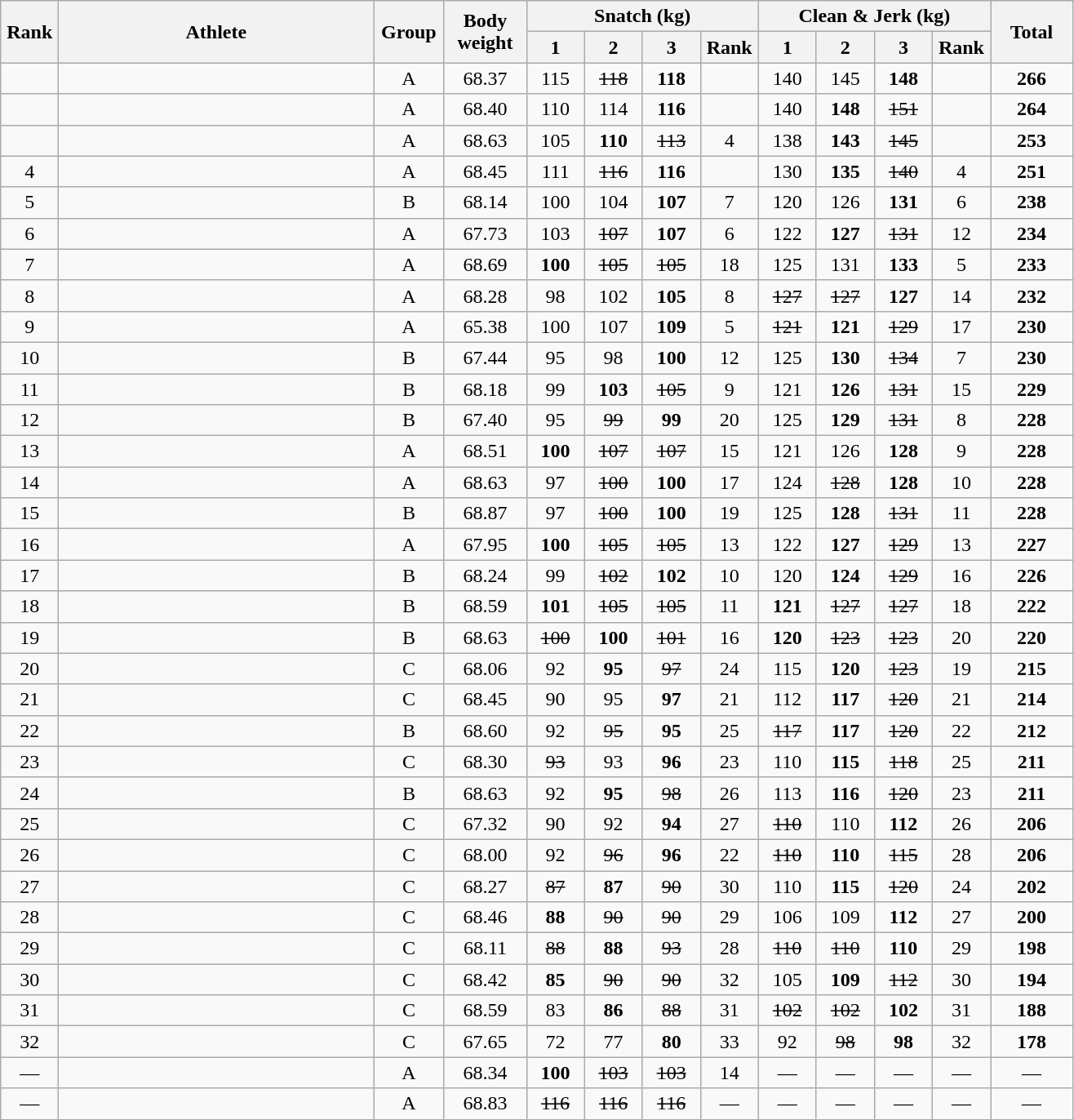<table class = "wikitable" style="text-align:center;">
<tr>
<th rowspan=2 width=40>Rank</th>
<th rowspan=2 width=250>Athlete</th>
<th rowspan=2 width=50>Group</th>
<th rowspan=2 width=60>Body weight</th>
<th colspan=4>Snatch (kg)</th>
<th colspan=4>Clean & Jerk (kg)</th>
<th rowspan=2 width=60>Total</th>
</tr>
<tr>
<th width=40>1</th>
<th width=40>2</th>
<th width=40>3</th>
<th width=40>Rank</th>
<th width=40>1</th>
<th width=40>2</th>
<th width=40>3</th>
<th width=40>Rank</th>
</tr>
<tr>
<td></td>
<td align=left></td>
<td>A</td>
<td>68.37</td>
<td>115</td>
<td><s>118</s></td>
<td><strong>118</strong></td>
<td></td>
<td>140</td>
<td>145</td>
<td><strong>148</strong></td>
<td></td>
<td><strong>266</strong></td>
</tr>
<tr>
<td></td>
<td align=left></td>
<td>A</td>
<td>68.40</td>
<td>110</td>
<td>114</td>
<td><strong>116</strong></td>
<td></td>
<td>140</td>
<td><strong>148</strong></td>
<td><s>151</s></td>
<td></td>
<td><strong>264</strong></td>
</tr>
<tr>
<td></td>
<td align=left></td>
<td>A</td>
<td>68.63</td>
<td>105</td>
<td><strong>110</strong></td>
<td><s>113</s></td>
<td>4</td>
<td>138</td>
<td><strong>143</strong></td>
<td><s>145</s></td>
<td></td>
<td><strong>253</strong></td>
</tr>
<tr>
<td>4</td>
<td align=left></td>
<td>A</td>
<td>68.45</td>
<td>111</td>
<td><s>116</s></td>
<td><strong>116</strong></td>
<td></td>
<td>130</td>
<td><strong>135</strong></td>
<td><s>140</s></td>
<td>4</td>
<td><strong>251</strong></td>
</tr>
<tr>
<td>5</td>
<td align=left></td>
<td>B</td>
<td>68.14</td>
<td>100</td>
<td>104</td>
<td><strong>107</strong></td>
<td>7</td>
<td>120</td>
<td>126</td>
<td><strong>131</strong></td>
<td>6</td>
<td><strong>238</strong></td>
</tr>
<tr>
<td>6</td>
<td align=left></td>
<td>A</td>
<td>67.73</td>
<td>103</td>
<td><s>107</s></td>
<td><strong>107</strong></td>
<td>6</td>
<td>122</td>
<td><strong>127</strong></td>
<td><s>131</s></td>
<td>12</td>
<td><strong>234</strong></td>
</tr>
<tr>
<td>7</td>
<td align=left></td>
<td>A</td>
<td>68.69</td>
<td><strong>100</strong></td>
<td><s>105</s></td>
<td><s>105</s></td>
<td>18</td>
<td>125</td>
<td>131</td>
<td><strong>133</strong></td>
<td>5</td>
<td><strong>233</strong></td>
</tr>
<tr>
<td>8</td>
<td align=left></td>
<td>A</td>
<td>68.28</td>
<td>98</td>
<td>102</td>
<td><strong>105</strong></td>
<td>8</td>
<td><s>127</s></td>
<td><s>127</s></td>
<td><strong>127</strong></td>
<td>14</td>
<td><strong>232</strong></td>
</tr>
<tr>
<td>9</td>
<td align=left></td>
<td>A</td>
<td>65.38</td>
<td>100</td>
<td>107</td>
<td><strong>109</strong></td>
<td>5</td>
<td><s>121</s></td>
<td><strong>121</strong></td>
<td><s>129</s></td>
<td>17</td>
<td><strong>230</strong></td>
</tr>
<tr>
<td>10</td>
<td align=left></td>
<td>B</td>
<td>67.44</td>
<td>95</td>
<td>98</td>
<td><strong>100</strong></td>
<td>12</td>
<td>125</td>
<td><strong>130</strong></td>
<td><s>134</s></td>
<td>7</td>
<td><strong>230</strong></td>
</tr>
<tr>
<td>11</td>
<td align=left></td>
<td>B</td>
<td>68.18</td>
<td>99</td>
<td><strong>103</strong></td>
<td><s>105</s></td>
<td>9</td>
<td>121</td>
<td><strong>126</strong></td>
<td><s>131</s></td>
<td>15</td>
<td><strong>229</strong></td>
</tr>
<tr>
<td>12</td>
<td align=left></td>
<td>B</td>
<td>67.40</td>
<td>95</td>
<td><s>99</s></td>
<td><strong>99</strong></td>
<td>20</td>
<td>125</td>
<td><strong>129</strong></td>
<td><s>131</s></td>
<td>8</td>
<td><strong>228</strong></td>
</tr>
<tr>
<td>13</td>
<td align=left></td>
<td>A</td>
<td>68.51</td>
<td><strong>100</strong></td>
<td><s>107</s></td>
<td><s>107</s></td>
<td>15</td>
<td>121</td>
<td>126</td>
<td><strong>128</strong></td>
<td>9</td>
<td><strong>228</strong></td>
</tr>
<tr>
<td>14</td>
<td align=left></td>
<td>A</td>
<td>68.63</td>
<td>97</td>
<td><s>100</s></td>
<td><strong>100</strong></td>
<td>17</td>
<td>124</td>
<td><s>128</s></td>
<td><strong>128</strong></td>
<td>10</td>
<td><strong>228</strong></td>
</tr>
<tr>
<td>15</td>
<td align=left></td>
<td>B</td>
<td>68.87</td>
<td>97</td>
<td><s>100</s></td>
<td><strong>100</strong></td>
<td>19</td>
<td>125</td>
<td><strong>128</strong></td>
<td><s>131</s></td>
<td>11</td>
<td><strong>228</strong></td>
</tr>
<tr>
<td>16</td>
<td align=left></td>
<td>A</td>
<td>67.95</td>
<td><strong>100</strong></td>
<td><s>105</s></td>
<td><s>105</s></td>
<td>13</td>
<td>122</td>
<td><strong>127</strong></td>
<td><s>129</s></td>
<td>13</td>
<td><strong>227</strong></td>
</tr>
<tr>
<td>17</td>
<td align=left></td>
<td>B</td>
<td>68.24</td>
<td>99</td>
<td><s>102</s></td>
<td><strong>102</strong></td>
<td>10</td>
<td>120</td>
<td><strong>124</strong></td>
<td><s>129</s></td>
<td>16</td>
<td><strong>226</strong></td>
</tr>
<tr>
<td>18</td>
<td align=left></td>
<td>B</td>
<td>68.59</td>
<td><strong>101</strong></td>
<td><s>105</s></td>
<td><s>105</s></td>
<td>11</td>
<td><strong>121</strong></td>
<td><s>127</s></td>
<td><s>127</s></td>
<td>18</td>
<td><strong>222</strong></td>
</tr>
<tr>
<td>19</td>
<td align=left></td>
<td>B</td>
<td>68.63</td>
<td><s>100</s></td>
<td><strong>100</strong></td>
<td><s>101</s></td>
<td>16</td>
<td><strong>120</strong></td>
<td><s>123</s></td>
<td><s>123</s></td>
<td>20</td>
<td><strong>220</strong></td>
</tr>
<tr>
<td>20</td>
<td align=left></td>
<td>C</td>
<td>68.06</td>
<td>92</td>
<td><strong>95</strong></td>
<td><s>97</s></td>
<td>24</td>
<td>115</td>
<td><strong>120</strong></td>
<td><s>123</s></td>
<td>19</td>
<td><strong>215</strong></td>
</tr>
<tr>
<td>21</td>
<td align=left></td>
<td>C</td>
<td>68.45</td>
<td>90</td>
<td>95</td>
<td><strong>97</strong></td>
<td>21</td>
<td>112</td>
<td><strong>117</strong></td>
<td><s>120</s></td>
<td>21</td>
<td><strong>214</strong></td>
</tr>
<tr>
<td>22</td>
<td align=left></td>
<td>B</td>
<td>68.60</td>
<td>92</td>
<td><s>95</s></td>
<td><strong>95</strong></td>
<td>25</td>
<td><s>117</s></td>
<td><strong>117</strong></td>
<td><s>120</s></td>
<td>22</td>
<td><strong>212</strong></td>
</tr>
<tr>
<td>23</td>
<td align=left></td>
<td>C</td>
<td>68.30</td>
<td><s>93</s></td>
<td>93</td>
<td><strong>96</strong></td>
<td>23</td>
<td>110</td>
<td><strong>115</strong></td>
<td><s>118</s></td>
<td>25</td>
<td><strong>211</strong></td>
</tr>
<tr>
<td>24</td>
<td align=left></td>
<td>B</td>
<td>68.63</td>
<td>92</td>
<td><strong>95</strong></td>
<td><s>98</s></td>
<td>26</td>
<td>113</td>
<td><strong>116</strong></td>
<td><s>120</s></td>
<td>23</td>
<td><strong>211</strong></td>
</tr>
<tr>
<td>25</td>
<td align=left></td>
<td>C</td>
<td>67.32</td>
<td>90</td>
<td>92</td>
<td><strong>94</strong></td>
<td>27</td>
<td><s>110</s></td>
<td>110</td>
<td><strong>112</strong></td>
<td>26</td>
<td><strong>206</strong></td>
</tr>
<tr>
<td>26</td>
<td align=left></td>
<td>C</td>
<td>68.00</td>
<td>92</td>
<td><s>96</s></td>
<td><strong>96</strong></td>
<td>22</td>
<td><s>110</s></td>
<td><strong>110</strong></td>
<td><s>115</s></td>
<td>28</td>
<td><strong>206</strong></td>
</tr>
<tr>
<td>27</td>
<td align=left></td>
<td>C</td>
<td>68.27</td>
<td><s>87</s></td>
<td><strong>87</strong></td>
<td><s>90</s></td>
<td>30</td>
<td>110</td>
<td><strong>115</strong></td>
<td><s>120</s></td>
<td>24</td>
<td><strong>202</strong></td>
</tr>
<tr>
<td>28</td>
<td align=left></td>
<td>C</td>
<td>68.46</td>
<td><strong>88</strong></td>
<td><s>90</s></td>
<td><s>90</s></td>
<td>29</td>
<td>106</td>
<td>109</td>
<td><strong>112</strong></td>
<td>27</td>
<td><strong>200</strong></td>
</tr>
<tr>
<td>29</td>
<td align=left></td>
<td>C</td>
<td>68.11</td>
<td><s>88</s></td>
<td><strong>88</strong></td>
<td><s>93</s></td>
<td>28</td>
<td><s>110</s></td>
<td><s>110</s></td>
<td><strong>110</strong></td>
<td>29</td>
<td><strong>198</strong></td>
</tr>
<tr>
<td>30</td>
<td align=left></td>
<td>C</td>
<td>68.42</td>
<td><strong>85</strong></td>
<td><s>90</s></td>
<td><s>90</s></td>
<td>32</td>
<td>105</td>
<td><strong>109</strong></td>
<td><s>112</s></td>
<td>30</td>
<td><strong>194</strong></td>
</tr>
<tr>
<td>31</td>
<td align=left></td>
<td>C</td>
<td>68.59</td>
<td>83</td>
<td><strong>86</strong></td>
<td><s>88</s></td>
<td>31</td>
<td><s>102</s></td>
<td><s>102</s></td>
<td><strong>102</strong></td>
<td>31</td>
<td><strong>188</strong></td>
</tr>
<tr>
<td>32</td>
<td align=left></td>
<td>C</td>
<td>67.65</td>
<td>72</td>
<td>77</td>
<td><strong>80</strong></td>
<td>33</td>
<td>92</td>
<td><s>98</s></td>
<td><strong>98</strong></td>
<td>32</td>
<td><strong>178</strong></td>
</tr>
<tr>
<td>—</td>
<td align=left></td>
<td>A</td>
<td>68.34</td>
<td><strong>100</strong></td>
<td><s>103</s></td>
<td><s>103</s></td>
<td>14</td>
<td>—</td>
<td>—</td>
<td>—</td>
<td>—</td>
<td>—</td>
</tr>
<tr>
<td>—</td>
<td align=left></td>
<td>A</td>
<td>68.83</td>
<td><s>116</s></td>
<td><s>116</s></td>
<td><s>116</s></td>
<td>—</td>
<td>—</td>
<td>—</td>
<td>—</td>
<td>—</td>
<td>—</td>
</tr>
</table>
